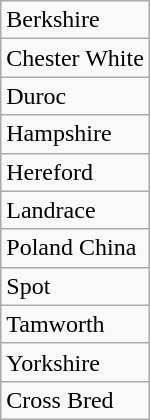<table class="wikitable">
<tr>
<td>Berkshire</td>
</tr>
<tr>
<td>Chester White</td>
</tr>
<tr>
<td>Duroc</td>
</tr>
<tr>
<td>Hampshire</td>
</tr>
<tr>
<td>Hereford</td>
</tr>
<tr>
<td>Landrace</td>
</tr>
<tr>
<td>Poland China</td>
</tr>
<tr>
<td>Spot</td>
</tr>
<tr>
<td>Tamworth</td>
</tr>
<tr>
<td>Yorkshire</td>
</tr>
<tr>
<td>Cross Bred</td>
</tr>
</table>
